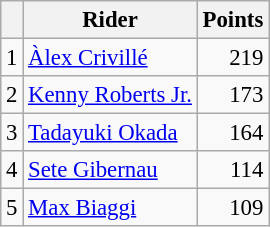<table class="wikitable" style="font-size: 95%;">
<tr>
<th></th>
<th>Rider</th>
<th>Points</th>
</tr>
<tr>
<td align=center>1</td>
<td> <a href='#'>Àlex Crivillé</a></td>
<td align=right>219</td>
</tr>
<tr>
<td align=center>2</td>
<td> <a href='#'>Kenny Roberts Jr.</a></td>
<td align=right>173</td>
</tr>
<tr>
<td align=center>3</td>
<td> <a href='#'>Tadayuki Okada</a></td>
<td align=right>164</td>
</tr>
<tr>
<td align=center>4</td>
<td> <a href='#'>Sete Gibernau</a></td>
<td align=right>114</td>
</tr>
<tr>
<td align=center>5</td>
<td> <a href='#'>Max Biaggi</a></td>
<td align=right>109</td>
</tr>
</table>
